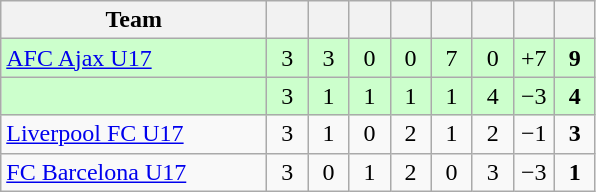<table class="wikitable" style="text-align: center;">
<tr>
<th width=170>Team</th>
<th width=20></th>
<th width=20></th>
<th width=20></th>
<th width=20></th>
<th width=20></th>
<th width=20></th>
<th width=20></th>
<th width=20></th>
</tr>
<tr style="background:#cfc;">
<td style="text-align:left;"> <a href='#'>AFC Ajax U17</a></td>
<td>3</td>
<td>3</td>
<td>0</td>
<td>0</td>
<td>7</td>
<td>0</td>
<td>+7</td>
<td><strong>9</strong></td>
</tr>
<tr style="background:#cfc;">
<td style="text-align:left;"></td>
<td>3</td>
<td>1</td>
<td>1</td>
<td>1</td>
<td>1</td>
<td>4</td>
<td>−3</td>
<td><strong>4</strong></td>
</tr>
<tr>
<td style="text-align:left;"> <a href='#'>Liverpool FC U17</a></td>
<td>3</td>
<td>1</td>
<td>0</td>
<td>2</td>
<td>1</td>
<td>2</td>
<td>−1</td>
<td><strong>3</strong></td>
</tr>
<tr>
<td style="text-align:left;"> <a href='#'>FC Barcelona U17</a></td>
<td>3</td>
<td>0</td>
<td>1</td>
<td>2</td>
<td>0</td>
<td>3</td>
<td>−3</td>
<td><strong>1</strong></td>
</tr>
</table>
